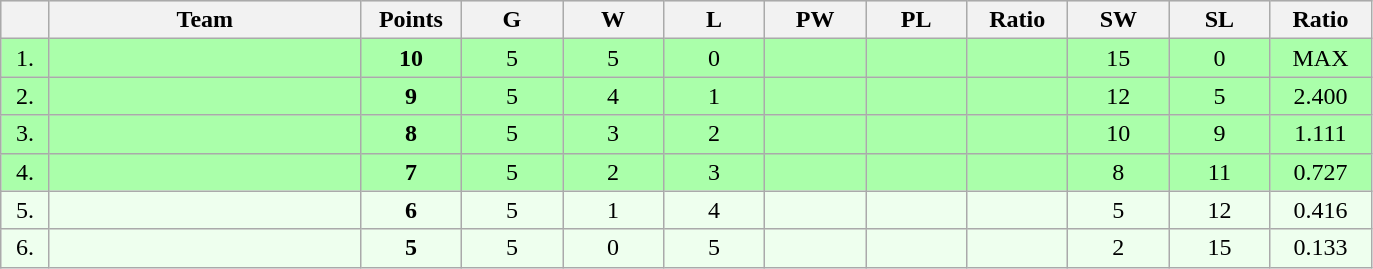<table class=wikitable style="text-align:center">
<tr style="background: #DCDCDC">
<th width="25"></th>
<th width="200">Team</th>
<th width="60">Points</th>
<th width="60">G</th>
<th width="60">W</th>
<th width="60">L</th>
<th width="60">PW</th>
<th width="60">PL</th>
<th width="60">Ratio</th>
<th width="60">SW</th>
<th width="60">SL</th>
<th width="60">Ratio</th>
</tr>
<tr style="background: #AAFFAA">
<td>1.</td>
<td align=left></td>
<td><strong>10</strong></td>
<td>5</td>
<td>5</td>
<td>0</td>
<td></td>
<td></td>
<td></td>
<td>15</td>
<td>0</td>
<td>MAX</td>
</tr>
<tr style="background: #AAFFAA">
<td>2.</td>
<td align=left></td>
<td><strong>9</strong></td>
<td>5</td>
<td>4</td>
<td>1</td>
<td></td>
<td></td>
<td></td>
<td>12</td>
<td>5</td>
<td>2.400</td>
</tr>
<tr style="background: #AAFFAA">
<td>3.</td>
<td align=left></td>
<td><strong>8</strong></td>
<td>5</td>
<td>3</td>
<td>2</td>
<td></td>
<td></td>
<td></td>
<td>10</td>
<td>9</td>
<td>1.111</td>
</tr>
<tr style="background: #AAFFAA">
<td>4.</td>
<td align=left></td>
<td><strong>7</strong></td>
<td>5</td>
<td>2</td>
<td>3</td>
<td></td>
<td></td>
<td></td>
<td>8</td>
<td>11</td>
<td>0.727</td>
</tr>
<tr style="background: #EEFFEE">
<td>5.</td>
<td align=left></td>
<td><strong>6</strong></td>
<td>5</td>
<td>1</td>
<td>4</td>
<td></td>
<td></td>
<td></td>
<td>5</td>
<td>12</td>
<td>0.416</td>
</tr>
<tr style="background: #EEFFEE">
<td>6.</td>
<td align=left></td>
<td><strong>5</strong></td>
<td>5</td>
<td>0</td>
<td>5</td>
<td></td>
<td></td>
<td></td>
<td>2</td>
<td>15</td>
<td>0.133</td>
</tr>
</table>
